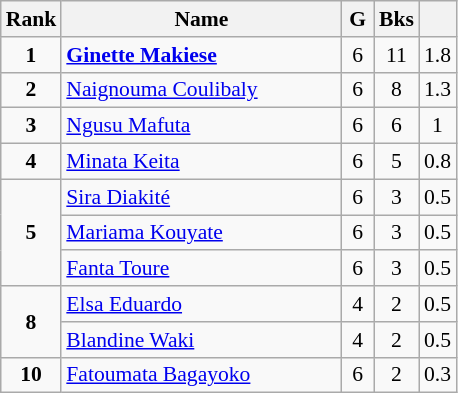<table class="wikitable" style="font-size:90%;">
<tr>
<th width=10px>Rank</th>
<th width=180px>Name</th>
<th width=15px>G</th>
<th width=10px>Bks</th>
<th width=10px></th>
</tr>
<tr align=center>
<td><strong>1</strong></td>
<td align=left> <strong><a href='#'>Ginette Makiese</a></strong></td>
<td>6</td>
<td>11</td>
<td>1.8</td>
</tr>
<tr align=center>
<td><strong>2</strong></td>
<td align=left> <a href='#'>Naignouma Coulibaly</a></td>
<td>6</td>
<td>8</td>
<td>1.3</td>
</tr>
<tr align=center>
<td><strong>3</strong></td>
<td align=left> <a href='#'>Ngusu Mafuta</a></td>
<td>6</td>
<td>6</td>
<td>1</td>
</tr>
<tr align=center>
<td><strong>4</strong></td>
<td align=left> <a href='#'>Minata Keita</a></td>
<td>6</td>
<td>5</td>
<td>0.8</td>
</tr>
<tr align=center>
<td rowspan=3><strong>5</strong></td>
<td align=left> <a href='#'>Sira Diakité</a></td>
<td>6</td>
<td>3</td>
<td>0.5</td>
</tr>
<tr align=center>
<td align=left> <a href='#'>Mariama Kouyate</a></td>
<td>6</td>
<td>3</td>
<td>0.5</td>
</tr>
<tr align=center>
<td align=left> <a href='#'>Fanta Toure</a></td>
<td>6</td>
<td>3</td>
<td>0.5</td>
</tr>
<tr align=center>
<td rowspan=2><strong>8</strong></td>
<td align=left> <a href='#'>Elsa Eduardo</a></td>
<td>4</td>
<td>2</td>
<td>0.5</td>
</tr>
<tr align=center>
<td align=left> <a href='#'>Blandine Waki</a></td>
<td>4</td>
<td>2</td>
<td>0.5</td>
</tr>
<tr align=center>
<td><strong>10</strong></td>
<td align=left> <a href='#'>Fatoumata Bagayoko</a></td>
<td>6</td>
<td>2</td>
<td>0.3</td>
</tr>
</table>
